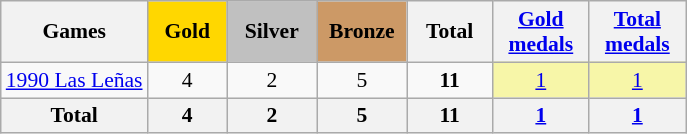<table class="wikitable" style="text-align:center; font-size:90%;">
<tr>
<th>Games</th>
<td style="background:gold; width:3.2em; font-weight:bold;">Gold</td>
<td style="background:silver; width:3.7em; font-weight:bold;">Silver</td>
<td style="background:#c96; width:3.7em; font-weight:bold;">Bronze</td>
<th style="width:3.5em; font-weight:bold;">Total</th>
<th style="width:4em; font-weight:bold;"><a href='#'>Gold medals</a></th>
<th style="width:4em; font-weight:bold;"><a href='#'>Total medals</a></th>
</tr>
<tr>
<td align=left> <a href='#'>1990 Las Leñas</a></td>
<td>4</td>
<td>2</td>
<td>5</td>
<td><strong>11</strong></td>
<td style="background:#f7f6a8;"><a href='#'>1</a></td>
<td style="background:#f7f6a8;"><a href='#'>1</a></td>
</tr>
<tr>
<th>Total</th>
<th>4</th>
<th>2</th>
<th>5</th>
<th>11</th>
<th><a href='#'>1</a></th>
<th><a href='#'>1</a></th>
</tr>
</table>
